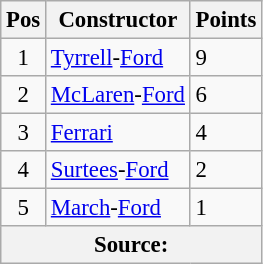<table class="wikitable" style="font-size: 95%;">
<tr>
<th>Pos</th>
<th>Constructor</th>
<th>Points</th>
</tr>
<tr>
<td align="center">1</td>
<td> <a href='#'>Tyrrell</a>-<a href='#'>Ford</a></td>
<td align="left">9</td>
</tr>
<tr>
<td align="center">2</td>
<td> <a href='#'>McLaren</a>-<a href='#'>Ford</a></td>
<td align="left">6</td>
</tr>
<tr>
<td align="center">3</td>
<td> <a href='#'>Ferrari</a></td>
<td align="left">4</td>
</tr>
<tr>
<td align="center">4</td>
<td> <a href='#'>Surtees</a>-<a href='#'>Ford</a></td>
<td align="left">2</td>
</tr>
<tr>
<td align="center">5</td>
<td> <a href='#'>March</a>-<a href='#'>Ford</a></td>
<td align="left">1</td>
</tr>
<tr>
<th colspan=3>Source:</th>
</tr>
</table>
